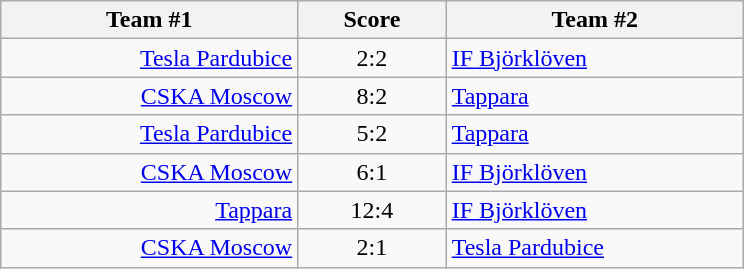<table class="wikitable" style="text-align: center;">
<tr>
<th width=22%>Team #1</th>
<th width=11%>Score</th>
<th width=22%>Team #2</th>
</tr>
<tr>
<td style="text-align: right;"><a href='#'>Tesla Pardubice</a> </td>
<td>2:2</td>
<td style="text-align: left;"> <a href='#'>IF Björklöven</a></td>
</tr>
<tr>
<td style="text-align: right;"><a href='#'>CSKA Moscow</a> </td>
<td>8:2</td>
<td style="text-align: left;"> <a href='#'>Tappara</a></td>
</tr>
<tr>
<td style="text-align: right;"><a href='#'>Tesla Pardubice</a> </td>
<td>5:2</td>
<td style="text-align: left;"> <a href='#'>Tappara</a></td>
</tr>
<tr>
<td style="text-align: right;"><a href='#'>CSKA Moscow</a> </td>
<td>6:1</td>
<td style="text-align: left;"> <a href='#'>IF Björklöven</a></td>
</tr>
<tr>
<td style="text-align: right;"><a href='#'>Tappara</a> </td>
<td>12:4</td>
<td style="text-align: left;"> <a href='#'>IF Björklöven</a></td>
</tr>
<tr>
<td style="text-align: right;"><a href='#'>CSKA Moscow</a> </td>
<td>2:1</td>
<td style="text-align: left;"> <a href='#'>Tesla Pardubice</a></td>
</tr>
</table>
